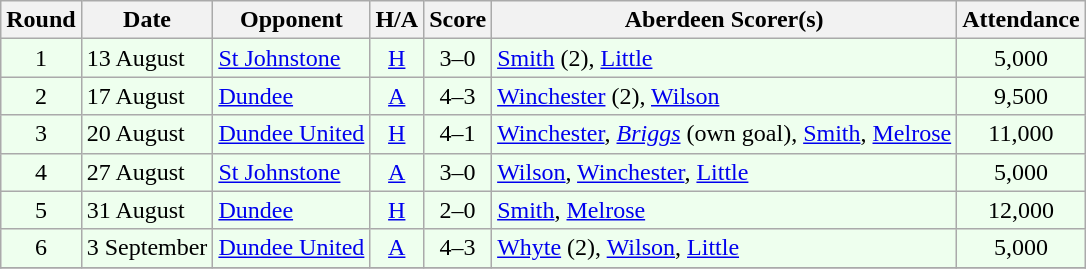<table class="wikitable" style="text-align:center">
<tr>
<th>Round</th>
<th>Date</th>
<th>Opponent</th>
<th>H/A</th>
<th>Score</th>
<th>Aberdeen Scorer(s)</th>
<th>Attendance</th>
</tr>
<tr bgcolor=#EEFFEE>
<td>1</td>
<td align=left>13 August</td>
<td align=left><a href='#'>St Johnstone</a></td>
<td><a href='#'>H</a></td>
<td>3–0</td>
<td align=left><a href='#'>Smith</a> (2), <a href='#'>Little</a></td>
<td>5,000</td>
</tr>
<tr bgcolor=#EEFFEE>
<td>2</td>
<td align=left>17 August</td>
<td align=left><a href='#'>Dundee</a></td>
<td><a href='#'>A</a></td>
<td>4–3</td>
<td align=left><a href='#'>Winchester</a> (2), <a href='#'>Wilson</a></td>
<td>9,500</td>
</tr>
<tr bgcolor=#EEFFEE>
<td>3</td>
<td align=left>20 August</td>
<td align=left><a href='#'>Dundee United</a></td>
<td><a href='#'>H</a></td>
<td>4–1</td>
<td align=left><a href='#'>Winchester</a>, <em><a href='#'>Briggs</a></em> (own goal), <a href='#'>Smith</a>, <a href='#'>Melrose</a></td>
<td>11,000</td>
</tr>
<tr bgcolor=#EEFFEE>
<td>4</td>
<td align=left>27 August</td>
<td align=left><a href='#'>St Johnstone</a></td>
<td><a href='#'>A</a></td>
<td>3–0</td>
<td align=left><a href='#'>Wilson</a>, <a href='#'>Winchester</a>, <a href='#'>Little</a></td>
<td>5,000</td>
</tr>
<tr bgcolor=#EEFFEE>
<td>5</td>
<td align=left>31 August</td>
<td align=left><a href='#'>Dundee</a></td>
<td><a href='#'>H</a></td>
<td>2–0</td>
<td align=left><a href='#'>Smith</a>, <a href='#'>Melrose</a></td>
<td>12,000</td>
</tr>
<tr bgcolor=#EEFFEE>
<td>6</td>
<td align=left>3 September</td>
<td align=left><a href='#'>Dundee United</a></td>
<td><a href='#'>A</a></td>
<td>4–3</td>
<td align=left><a href='#'>Whyte</a> (2), <a href='#'>Wilson</a>, <a href='#'>Little</a></td>
<td>5,000</td>
</tr>
<tr>
</tr>
</table>
